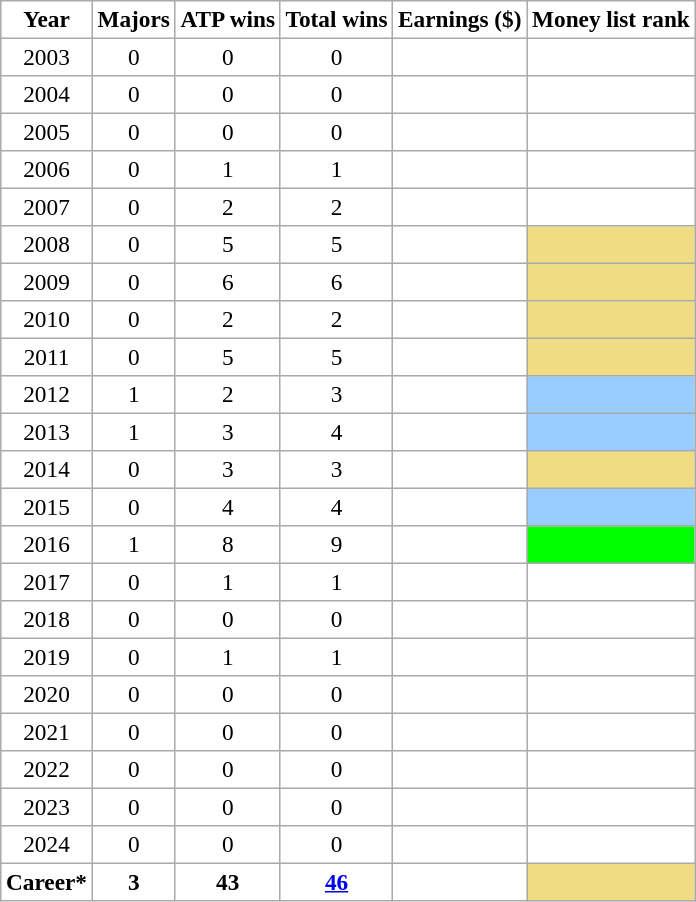<table cellpadding=3 cellspacing=0 border=1 style=font-size:97%;border:#aaa;solid:1;border-collapse:collapse;text-align:center>
<tr>
<th>Year</th>
<th>Majors</th>
<th>ATP wins</th>
<th>Total wins</th>
<th>Earnings ($)</th>
<th>Money list rank</th>
</tr>
<tr>
<td>2003</td>
<td>0</td>
<td>0</td>
<td>0</td>
<td align=right></td>
<td></td>
</tr>
<tr>
<td>2004</td>
<td>0</td>
<td>0</td>
<td>0</td>
<td align=right></td>
<td></td>
</tr>
<tr>
<td>2005</td>
<td>0</td>
<td>0</td>
<td>0</td>
<td align=right></td>
<td></td>
</tr>
<tr>
<td>2006</td>
<td>0</td>
<td>1</td>
<td>1</td>
<td align=right></td>
<td></td>
</tr>
<tr>
<td>2007</td>
<td>0</td>
<td>2</td>
<td>2</td>
<td align=right></td>
<td></td>
</tr>
<tr>
<td>2008</td>
<td>0</td>
<td>5</td>
<td>5</td>
<td align=right></td>
<td bgcolor=f0dc82></td>
</tr>
<tr>
<td>2009</td>
<td>0</td>
<td>6</td>
<td>6</td>
<td align=right></td>
<td bgcolor=f0dc82></td>
</tr>
<tr>
<td>2010</td>
<td>0</td>
<td>2</td>
<td>2</td>
<td align=right></td>
<td bgcolor=f0dc82></td>
</tr>
<tr>
<td>2011</td>
<td>0</td>
<td>5</td>
<td>5</td>
<td align=right></td>
<td bgcolor=f0dc82></td>
</tr>
<tr>
<td>2012</td>
<td>1</td>
<td>2</td>
<td>3</td>
<td align=right></td>
<td style="background:#9cf;"></td>
</tr>
<tr>
<td>2013</td>
<td>1</td>
<td>3</td>
<td>4</td>
<td align=right></td>
<td style="background:#9cf;"></td>
</tr>
<tr>
<td>2014</td>
<td>0</td>
<td>3</td>
<td>3</td>
<td align=right></td>
<td bgcolor=f0dc82></td>
</tr>
<tr>
<td>2015</td>
<td>0</td>
<td>4</td>
<td>4</td>
<td align=right></td>
<td style="background:#9cf;"></td>
</tr>
<tr>
<td>2016</td>
<td>1</td>
<td>8</td>
<td>9</td>
<td align=right></td>
<td bgcolor=lime></td>
</tr>
<tr>
<td>2017</td>
<td>0</td>
<td>1</td>
<td>1</td>
<td align=right></td>
<td></td>
</tr>
<tr>
<td>2018</td>
<td>0</td>
<td>0</td>
<td>0</td>
<td align=right></td>
<td></td>
</tr>
<tr>
<td>2019</td>
<td>0</td>
<td>1</td>
<td>1</td>
<td align=right></td>
<td></td>
</tr>
<tr>
<td>2020</td>
<td>0</td>
<td>0</td>
<td>0</td>
<td align=right></td>
<td></td>
</tr>
<tr>
<td>2021</td>
<td>0</td>
<td>0</td>
<td>0</td>
<td align=right></td>
<td></td>
</tr>
<tr>
<td>2022</td>
<td>0</td>
<td>0</td>
<td>0</td>
<td align=right></td>
<td></td>
</tr>
<tr>
<td>2023</td>
<td>0</td>
<td>0</td>
<td>0</td>
<td align=right></td>
<td></td>
</tr>
<tr>
<td>2024</td>
<td>0</td>
<td>0</td>
<td>0</td>
<td align=right></td>
<td></td>
</tr>
<tr>
<th>Career*</th>
<th>3</th>
<th>43</th>
<th><strong><a href='#'>46</a></strong></th>
<th></th>
<th bgcolor=f0dc82></th>
</tr>
</table>
